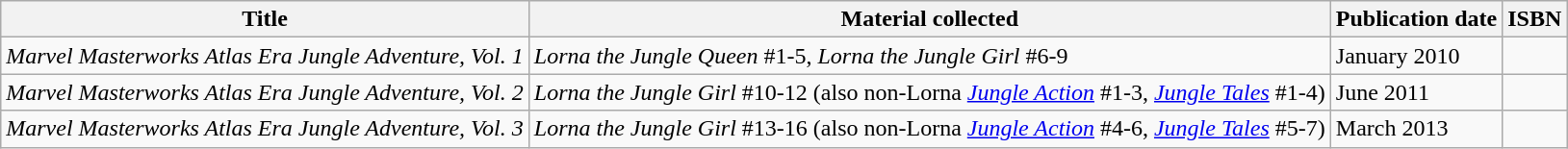<table class="wikitable">
<tr>
<th>Title</th>
<th>Material collected</th>
<th>Publication date</th>
<th>ISBN</th>
</tr>
<tr>
<td><em>Marvel Masterworks Atlas Era Jungle Adventure, Vol. 1</em></td>
<td><em>Lorna the Jungle Queen</em> #1-5, <em>Lorna the Jungle Girl</em> #6-9</td>
<td>January 2010</td>
<td></td>
</tr>
<tr>
<td><em>Marvel Masterworks Atlas Era Jungle Adventure, Vol. 2</em></td>
<td><em>Lorna the Jungle Girl</em> #10-12 (also non-Lorna <em><a href='#'>Jungle Action</a></em> #1-3, <em><a href='#'>Jungle Tales</a></em> #1-4)</td>
<td>June 2011</td>
<td></td>
</tr>
<tr>
<td><em>Marvel Masterworks Atlas Era Jungle Adventure, Vol. 3</em></td>
<td><em>Lorna the Jungle Girl</em> #13-16 (also non-Lorna <em><a href='#'>Jungle Action</a></em> #4-6, <em><a href='#'>Jungle Tales</a></em> #5-7)</td>
<td>March 2013</td>
<td></td>
</tr>
</table>
